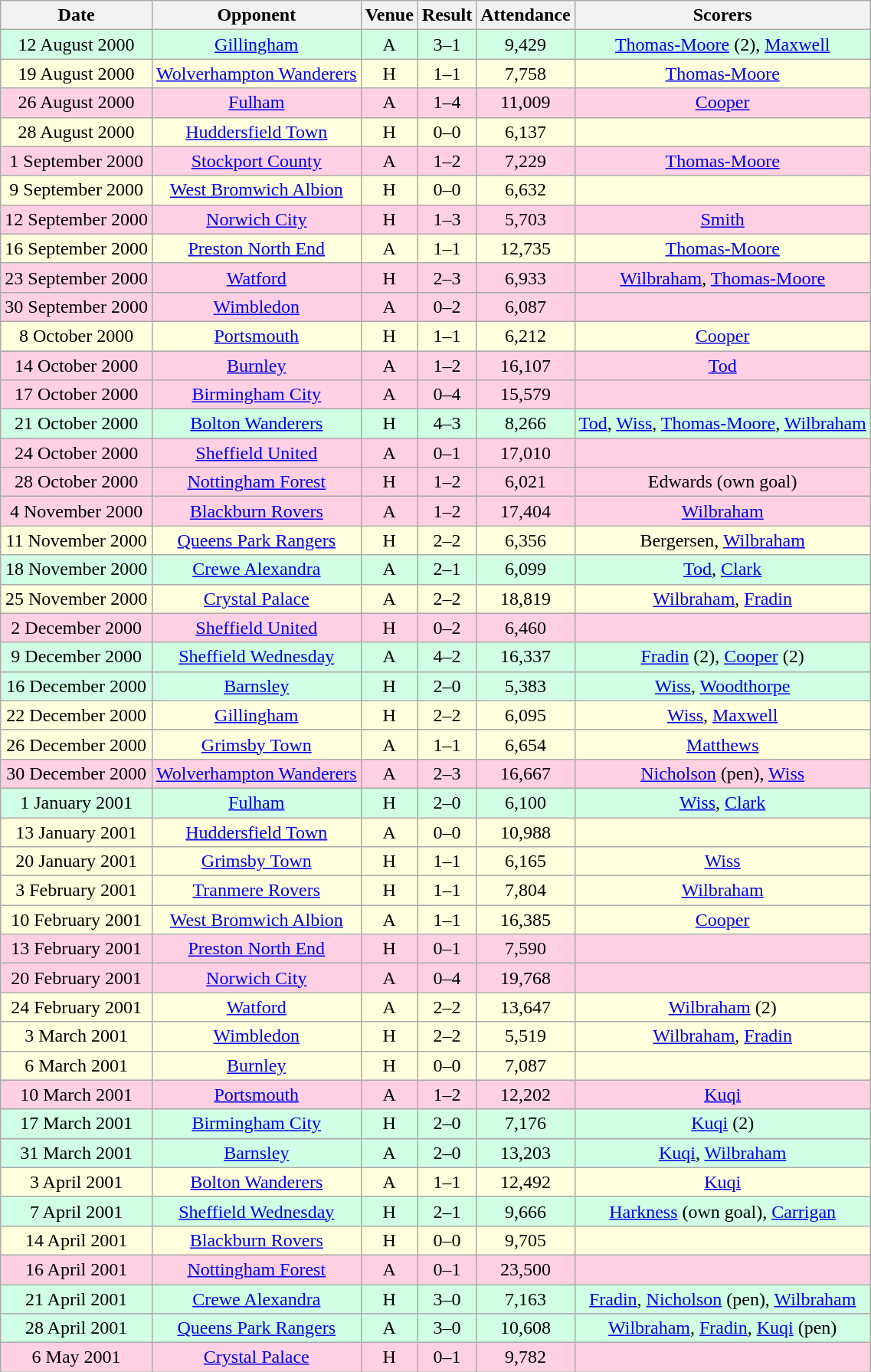<table class="wikitable sortable" style="font-size:100%; text-align:center">
<tr>
<th>Date</th>
<th>Opponent</th>
<th>Venue</th>
<th>Result</th>
<th>Attendance</th>
<th>Scorers</th>
</tr>
<tr style="background-color: #d0ffe3;">
<td>12 August 2000</td>
<td><a href='#'>Gillingham</a></td>
<td>A</td>
<td>3–1</td>
<td>9,429</td>
<td><a href='#'>Thomas-Moore</a> (2), <a href='#'>Maxwell</a></td>
</tr>
<tr style="background-color: #ffffdd;">
<td>19 August 2000</td>
<td><a href='#'>Wolverhampton Wanderers</a></td>
<td>H</td>
<td>1–1</td>
<td>7,758</td>
<td><a href='#'>Thomas-Moore</a></td>
</tr>
<tr style="background-color: #ffd0e3;">
<td>26 August 2000</td>
<td><a href='#'>Fulham</a></td>
<td>A</td>
<td>1–4</td>
<td>11,009</td>
<td><a href='#'>Cooper</a></td>
</tr>
<tr style="background-color: #ffffdd;">
<td>28 August 2000</td>
<td><a href='#'>Huddersfield Town</a></td>
<td>H</td>
<td>0–0</td>
<td>6,137</td>
<td></td>
</tr>
<tr style="background-color: #ffd0e3;">
<td>1 September 2000</td>
<td><a href='#'>Stockport County</a></td>
<td>A</td>
<td>1–2</td>
<td>7,229</td>
<td><a href='#'>Thomas-Moore</a></td>
</tr>
<tr style="background-color: #ffffdd;">
<td>9 September 2000</td>
<td><a href='#'>West Bromwich Albion</a></td>
<td>H</td>
<td>0–0</td>
<td>6,632</td>
<td></td>
</tr>
<tr style="background-color: #ffd0e3;">
<td>12 September 2000</td>
<td><a href='#'>Norwich City</a></td>
<td>H</td>
<td>1–3</td>
<td>5,703</td>
<td><a href='#'>Smith</a></td>
</tr>
<tr style="background-color: #ffffdd;">
<td>16 September 2000</td>
<td><a href='#'>Preston North End</a></td>
<td>A</td>
<td>1–1</td>
<td>12,735</td>
<td><a href='#'>Thomas-Moore</a></td>
</tr>
<tr style="background-color: #ffd0e3;">
<td>23 September 2000</td>
<td><a href='#'>Watford</a></td>
<td>H</td>
<td>2–3</td>
<td>6,933</td>
<td><a href='#'>Wilbraham</a>, <a href='#'>Thomas-Moore</a></td>
</tr>
<tr style="background-color: #ffd0e3;">
<td>30 September 2000</td>
<td><a href='#'>Wimbledon</a></td>
<td>A</td>
<td>0–2</td>
<td>6,087</td>
<td></td>
</tr>
<tr style="background-color: #ffffdd;">
<td>8 October 2000</td>
<td><a href='#'>Portsmouth</a></td>
<td>H</td>
<td>1–1</td>
<td>6,212</td>
<td><a href='#'>Cooper</a></td>
</tr>
<tr style="background-color: #ffd0e3;">
<td>14 October 2000</td>
<td><a href='#'>Burnley</a></td>
<td>A</td>
<td>1–2</td>
<td>16,107</td>
<td><a href='#'>Tod</a></td>
</tr>
<tr style="background-color: #ffd0e3;">
<td>17 October 2000</td>
<td><a href='#'>Birmingham City</a></td>
<td>A</td>
<td>0–4</td>
<td>15,579</td>
<td></td>
</tr>
<tr style="background-color: #d0ffe3;">
<td>21 October 2000</td>
<td><a href='#'>Bolton Wanderers</a></td>
<td>H</td>
<td>4–3</td>
<td>8,266</td>
<td><a href='#'>Tod</a>, <a href='#'>Wiss</a>, <a href='#'>Thomas-Moore</a>, <a href='#'>Wilbraham</a></td>
</tr>
<tr style="background-color: #ffd0e3;">
<td>24 October 2000</td>
<td><a href='#'>Sheffield United</a></td>
<td>A</td>
<td>0–1</td>
<td>17,010</td>
<td></td>
</tr>
<tr style="background-color: #ffd0e3;">
<td>28 October 2000</td>
<td><a href='#'>Nottingham Forest</a></td>
<td>H</td>
<td>1–2</td>
<td>6,021</td>
<td>Edwards (own goal)</td>
</tr>
<tr style="background-color: #ffd0e3;">
<td>4 November 2000</td>
<td><a href='#'>Blackburn Rovers</a></td>
<td>A</td>
<td>1–2</td>
<td>17,404</td>
<td><a href='#'>Wilbraham</a></td>
</tr>
<tr style="background-color: #ffffdd;">
<td>11 November 2000</td>
<td><a href='#'>Queens Park Rangers</a></td>
<td>H</td>
<td>2–2</td>
<td>6,356</td>
<td>Bergersen, <a href='#'>Wilbraham</a></td>
</tr>
<tr style="background-color: #d0ffe3;">
<td>18 November 2000</td>
<td><a href='#'>Crewe Alexandra</a></td>
<td>A</td>
<td>2–1</td>
<td>6,099</td>
<td><a href='#'>Tod</a>, <a href='#'>Clark</a></td>
</tr>
<tr style="background-color: #ffffdd;">
<td>25 November 2000</td>
<td><a href='#'>Crystal Palace</a></td>
<td>A</td>
<td>2–2</td>
<td>18,819</td>
<td><a href='#'>Wilbraham</a>, <a href='#'>Fradin</a></td>
</tr>
<tr style="background-color: #ffd0e3;">
<td>2 December 2000</td>
<td><a href='#'>Sheffield United</a></td>
<td>H</td>
<td>0–2</td>
<td>6,460</td>
<td></td>
</tr>
<tr style="background-color: #d0ffe3;">
<td>9 December 2000</td>
<td><a href='#'>Sheffield Wednesday</a></td>
<td>A</td>
<td>4–2</td>
<td>16,337</td>
<td><a href='#'>Fradin</a> (2), <a href='#'>Cooper</a> (2)</td>
</tr>
<tr style="background-color: #d0ffe3;">
<td>16 December 2000</td>
<td><a href='#'>Barnsley</a></td>
<td>H</td>
<td>2–0</td>
<td>5,383</td>
<td><a href='#'>Wiss</a>, <a href='#'>Woodthorpe</a></td>
</tr>
<tr style="background-color: #ffffdd;">
<td>22 December 2000</td>
<td><a href='#'>Gillingham</a></td>
<td>H</td>
<td>2–2</td>
<td>6,095</td>
<td><a href='#'>Wiss</a>, <a href='#'>Maxwell</a></td>
</tr>
<tr style="background-color: #ffffdd;">
<td>26 December 2000</td>
<td><a href='#'>Grimsby Town</a></td>
<td>A</td>
<td>1–1</td>
<td>6,654</td>
<td><a href='#'>Matthews</a></td>
</tr>
<tr style="background-color: #ffd0e3;">
<td>30 December 2000</td>
<td><a href='#'>Wolverhampton Wanderers</a></td>
<td>A</td>
<td>2–3</td>
<td>16,667</td>
<td><a href='#'>Nicholson</a> (pen), <a href='#'>Wiss</a></td>
</tr>
<tr style="background-color: #d0ffe3;">
<td>1 January 2001</td>
<td><a href='#'>Fulham</a></td>
<td>H</td>
<td>2–0</td>
<td>6,100</td>
<td><a href='#'>Wiss</a>, <a href='#'>Clark</a></td>
</tr>
<tr style="background-color: #ffffdd;">
<td>13 January 2001</td>
<td><a href='#'>Huddersfield Town</a></td>
<td>A</td>
<td>0–0</td>
<td>10,988</td>
<td></td>
</tr>
<tr style="background-color: #ffffdd;">
<td>20 January 2001</td>
<td><a href='#'>Grimsby Town</a></td>
<td>H</td>
<td>1–1</td>
<td>6,165</td>
<td><a href='#'>Wiss</a></td>
</tr>
<tr style="background-color: #ffffdd;">
<td>3 February 2001</td>
<td><a href='#'>Tranmere Rovers</a></td>
<td>H</td>
<td>1–1</td>
<td>7,804</td>
<td><a href='#'>Wilbraham</a></td>
</tr>
<tr style="background-color: #ffffdd;">
<td>10 February 2001</td>
<td><a href='#'>West Bromwich Albion</a></td>
<td>A</td>
<td>1–1</td>
<td>16,385</td>
<td><a href='#'>Cooper</a></td>
</tr>
<tr style="background-color: #ffd0e3;">
<td>13 February 2001</td>
<td><a href='#'>Preston North End</a></td>
<td>H</td>
<td>0–1</td>
<td>7,590</td>
<td></td>
</tr>
<tr style="background-color: #ffd0e3;">
<td>20 February 2001</td>
<td><a href='#'>Norwich City</a></td>
<td>A</td>
<td>0–4</td>
<td>19,768</td>
<td></td>
</tr>
<tr style="background-color: #ffffdd;">
<td>24 February 2001</td>
<td><a href='#'>Watford</a></td>
<td>A</td>
<td>2–2</td>
<td>13,647</td>
<td><a href='#'>Wilbraham</a> (2)</td>
</tr>
<tr style="background-color: #ffffdd;">
<td>3 March 2001</td>
<td><a href='#'>Wimbledon</a></td>
<td>H</td>
<td>2–2</td>
<td>5,519</td>
<td><a href='#'>Wilbraham</a>, <a href='#'>Fradin</a></td>
</tr>
<tr style="background-color: #ffffdd;">
<td>6 March 2001</td>
<td><a href='#'>Burnley</a></td>
<td>H</td>
<td>0–0</td>
<td>7,087</td>
<td></td>
</tr>
<tr style="background-color: #ffd0e3;">
<td>10 March 2001</td>
<td><a href='#'>Portsmouth</a></td>
<td>A</td>
<td>1–2</td>
<td>12,202</td>
<td><a href='#'>Kuqi</a></td>
</tr>
<tr style="background-color: #d0ffe3;">
<td>17 March 2001</td>
<td><a href='#'>Birmingham City</a></td>
<td>H</td>
<td>2–0</td>
<td>7,176</td>
<td><a href='#'>Kuqi</a> (2)</td>
</tr>
<tr style="background-color: #d0ffe3;">
<td>31 March 2001</td>
<td><a href='#'>Barnsley</a></td>
<td>A</td>
<td>2–0</td>
<td>13,203</td>
<td><a href='#'>Kuqi</a>, <a href='#'>Wilbraham</a></td>
</tr>
<tr style="background-color: #ffffdd;">
<td>3 April 2001</td>
<td><a href='#'>Bolton Wanderers</a></td>
<td>A</td>
<td>1–1</td>
<td>12,492</td>
<td><a href='#'>Kuqi</a></td>
</tr>
<tr style="background-color: #d0ffe3;">
<td>7 April 2001</td>
<td><a href='#'>Sheffield Wednesday</a></td>
<td>H</td>
<td>2–1</td>
<td>9,666</td>
<td><a href='#'>Harkness</a> (own goal), <a href='#'>Carrigan</a></td>
</tr>
<tr style="background-color: #ffffdd;">
<td>14 April 2001</td>
<td><a href='#'>Blackburn Rovers</a></td>
<td>H</td>
<td>0–0</td>
<td>9,705</td>
<td></td>
</tr>
<tr style="background-color: #ffd0e3;">
<td>16 April 2001</td>
<td><a href='#'>Nottingham Forest</a></td>
<td>A</td>
<td>0–1</td>
<td>23,500</td>
<td></td>
</tr>
<tr style="background-color: #d0ffe3;">
<td>21 April 2001</td>
<td><a href='#'>Crewe Alexandra</a></td>
<td>H</td>
<td>3–0</td>
<td>7,163</td>
<td><a href='#'>Fradin</a>, <a href='#'>Nicholson</a> (pen), <a href='#'>Wilbraham</a></td>
</tr>
<tr style="background-color: #d0ffe3;">
<td>28 April 2001</td>
<td><a href='#'>Queens Park Rangers</a></td>
<td>A</td>
<td>3–0</td>
<td>10,608</td>
<td><a href='#'>Wilbraham</a>, <a href='#'>Fradin</a>, <a href='#'>Kuqi</a> (pen)</td>
</tr>
<tr style="background-color: #ffd0e3;">
<td>6 May 2001</td>
<td><a href='#'>Crystal Palace</a></td>
<td>H</td>
<td>0–1</td>
<td>9,782</td>
<td></td>
</tr>
</table>
